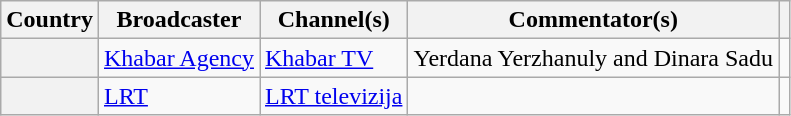<table class="wikitable plainrowheaders">
<tr>
<th scope="col">Country</th>
<th scope="col">Broadcaster</th>
<th scope="col">Channel(s)</th>
<th scope="col">Commentator(s)</th>
<th scope="col"></th>
</tr>
<tr>
<th scope="row"></th>
<td><a href='#'>Khabar Agency</a></td>
<td><a href='#'>Khabar TV</a></td>
<td>Yerdana Yerzhanuly and Dinara Sadu</td>
<td></td>
</tr>
<tr>
<th scope="row"></th>
<td><a href='#'>LRT</a></td>
<td><a href='#'>LRT televizija</a></td>
<td></td>
<td></td>
</tr>
</table>
